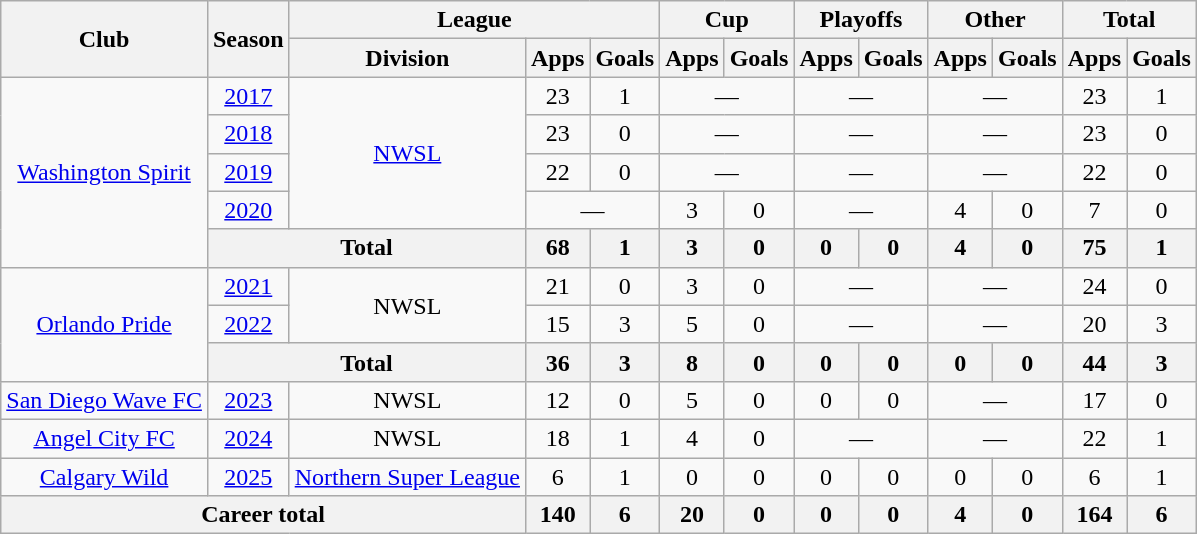<table class="wikitable" style="text-align: center;">
<tr>
<th rowspan="2">Club</th>
<th rowspan="2">Season</th>
<th colspan="3">League</th>
<th colspan="2">Cup</th>
<th colspan="2">Playoffs</th>
<th colspan="2">Other</th>
<th colspan="2">Total</th>
</tr>
<tr>
<th>Division</th>
<th>Apps</th>
<th>Goals</th>
<th>Apps</th>
<th>Goals</th>
<th>Apps</th>
<th>Goals</th>
<th>Apps</th>
<th>Goals</th>
<th>Apps</th>
<th>Goals</th>
</tr>
<tr>
<td rowspan="5"><a href='#'>Washington Spirit</a></td>
<td><a href='#'>2017</a></td>
<td rowspan="4"><a href='#'>NWSL</a></td>
<td>23</td>
<td>1</td>
<td colspan="2">—</td>
<td colspan="2">—</td>
<td colspan="2">—</td>
<td>23</td>
<td>1</td>
</tr>
<tr>
<td><a href='#'>2018</a></td>
<td>23</td>
<td>0</td>
<td colspan="2">—</td>
<td colspan="2">—</td>
<td colspan="2">—</td>
<td>23</td>
<td>0</td>
</tr>
<tr>
<td><a href='#'>2019</a></td>
<td>22</td>
<td>0</td>
<td colspan="2">—</td>
<td colspan="2">—</td>
<td colspan="2">—</td>
<td>22</td>
<td>0</td>
</tr>
<tr>
<td><a href='#'>2020</a></td>
<td colspan="2">—</td>
<td>3</td>
<td>0</td>
<td colspan="2">—</td>
<td>4</td>
<td>0</td>
<td>7</td>
<td>0</td>
</tr>
<tr>
<th colspan="2">Total</th>
<th>68</th>
<th>1</th>
<th>3</th>
<th>0</th>
<th>0</th>
<th>0</th>
<th>4</th>
<th>0</th>
<th>75</th>
<th>1</th>
</tr>
<tr>
<td rowspan="3"><a href='#'>Orlando Pride</a></td>
<td><a href='#'>2021</a></td>
<td rowspan="2">NWSL</td>
<td>21</td>
<td>0</td>
<td>3</td>
<td>0</td>
<td colspan="2">—</td>
<td colspan="2">—</td>
<td>24</td>
<td>0</td>
</tr>
<tr>
<td><a href='#'>2022</a></td>
<td>15</td>
<td>3</td>
<td>5</td>
<td>0</td>
<td colspan="2">—</td>
<td colspan="2">—</td>
<td>20</td>
<td>3</td>
</tr>
<tr>
<th colspan="2">Total</th>
<th>36</th>
<th>3</th>
<th>8</th>
<th>0</th>
<th>0</th>
<th>0</th>
<th>0</th>
<th>0</th>
<th>44</th>
<th>3</th>
</tr>
<tr>
<td><a href='#'>San Diego Wave FC</a></td>
<td><a href='#'>2023</a></td>
<td>NWSL</td>
<td>12</td>
<td>0</td>
<td>5</td>
<td>0</td>
<td>0</td>
<td>0</td>
<td colspan="2">—</td>
<td>17</td>
<td>0</td>
</tr>
<tr>
<td><a href='#'>Angel City FC</a></td>
<td><a href='#'>2024</a></td>
<td>NWSL</td>
<td>18</td>
<td>1</td>
<td>4</td>
<td>0</td>
<td colspan="2">—</td>
<td colspan="2">—</td>
<td>22</td>
<td>1</td>
</tr>
<tr>
<td><a href='#'>Calgary Wild</a></td>
<td><a href='#'>2025</a></td>
<td><a href='#'>Northern Super League</a></td>
<td>6</td>
<td>1</td>
<td>0</td>
<td>0</td>
<td>0</td>
<td>0</td>
<td>0</td>
<td>0</td>
<td>6</td>
<td>1</td>
</tr>
<tr>
<th colspan="3">Career total</th>
<th>140</th>
<th>6</th>
<th>20</th>
<th>0</th>
<th>0</th>
<th>0</th>
<th>4</th>
<th>0</th>
<th>164</th>
<th>6</th>
</tr>
</table>
